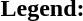<table class="toccolours" style="font-size:100%; white-space:nowrap;">
<tr>
<td><strong>Legend:</strong></td>
<td>      </td>
</tr>
<tr>
<td></td>
</tr>
<tr>
<td></td>
</tr>
</table>
